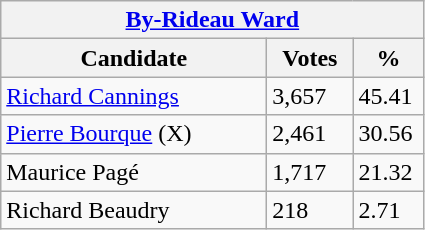<table class="wikitable">
<tr>
<th colspan="3"><a href='#'>By-Rideau Ward</a></th>
</tr>
<tr>
<th style="width: 170px">Candidate</th>
<th style="width: 50px">Votes</th>
<th style="width: 40px">%</th>
</tr>
<tr>
<td><a href='#'>Richard Cannings</a></td>
<td>3,657</td>
<td>45.41</td>
</tr>
<tr>
<td><a href='#'>Pierre Bourque</a> (X)</td>
<td>2,461</td>
<td>30.56</td>
</tr>
<tr>
<td>Maurice Pagé</td>
<td>1,717</td>
<td>21.32</td>
</tr>
<tr>
<td>Richard Beaudry</td>
<td>218</td>
<td>2.71</td>
</tr>
</table>
